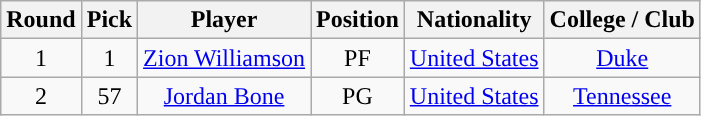<table class="wikitable sortable sortable">
<tr>
<th style="background:#">Round</th>
<th style="background:#">Pick</th>
<th style="background:#">Player</th>
<th style="background:#">Position</th>
<th style="background:#">Nationality</th>
<th style="background:#">College / Club</th>
</tr>
<tr style="text-align: center">
<td>1</td>
<td>1</td>
<td><a href='#'>Zion Williamson</a></td>
<td>PF</td>
<td> <a href='#'>United States</a></td>
<td><a href='#'>Duke</a></td>
</tr>
<tr style="text-align: center">
<td>2</td>
<td>57</td>
<td><a href='#'>Jordan Bone</a></td>
<td>PG</td>
<td> <a href='#'>United States</a></td>
<td><a href='#'>Tennessee</a></td>
</tr>
</table>
